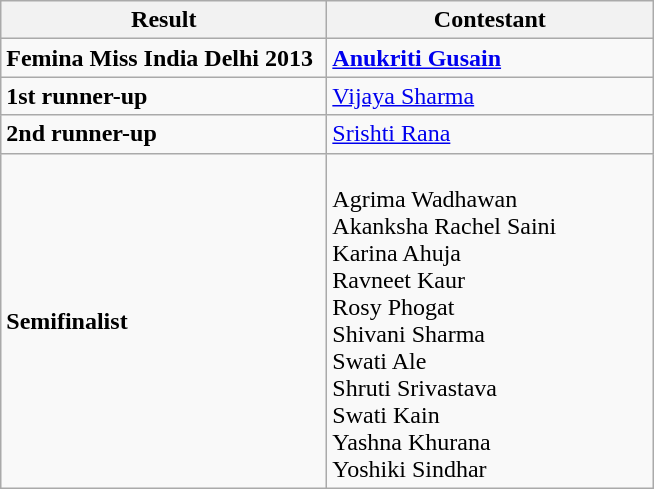<table class="wikitable">
<tr>
<th width=210>Result</th>
<th width=210>Contestant</th>
</tr>
<tr>
<td><strong>Femina Miss India Delhi 2013</strong></td>
<td><strong> <a href='#'>Anukriti Gusain</a> </strong></td>
</tr>
<tr>
<td><strong>1st runner-up</strong></td>
<td><a href='#'>Vijaya Sharma</a></td>
</tr>
<tr>
<td><strong>2nd runner-up</strong></td>
<td><a href='#'>Srishti Rana</a></td>
</tr>
<tr>
<td><strong>Semifinalist</strong></td>
<td><br>Agrima Wadhawan<br>
Akanksha Rachel Saini<br>
Karina Ahuja<br>
Ravneet Kaur<br>
Rosy Phogat<br>
Shivani Sharma<br>
Swati Ale<br>
Shruti Srivastava<br>
Swati Kain<br>
Yashna Khurana<br>
Yoshiki Sindhar<br></td>
</tr>
</table>
